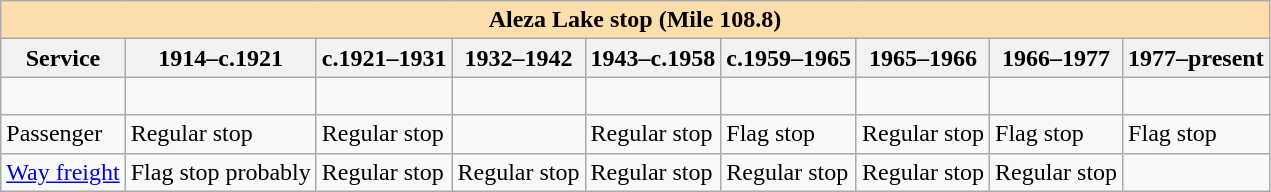<table class="wikitable">
<tr>
<th colspan="10" style="background:#ffdead;">Aleza Lake stop (Mile 108.8)</th>
</tr>
<tr>
<th>Service</th>
<th>1914–c.1921</th>
<th>c.1921–1931</th>
<th>1932–1942</th>
<th>1943–c.1958</th>
<th>c.1959–1965</th>
<th>1965–1966</th>
<th>1966–1977</th>
<th>1977–present</th>
</tr>
<tr>
<td></td>
<td></td>
<td></td>
<td></td>
<td><br></td>
<td></td>
<td></td>
<td></td>
<td><br></td>
</tr>
<tr>
<td>Passenger</td>
<td>Regular stop</td>
<td>Regular stop</td>
<td></td>
<td>Regular stop</td>
<td>Flag stop</td>
<td>Regular stop</td>
<td>Flag stop</td>
<td>Flag stop</td>
</tr>
<tr>
<td><a href='#'>Way freight</a></td>
<td>Flag stop probably</td>
<td>Regular stop</td>
<td>Regular stop</td>
<td>Regular stop</td>
<td>Regular stop</td>
<td>Regular stop</td>
<td>Regular stop</td>
<td></td>
</tr>
</table>
